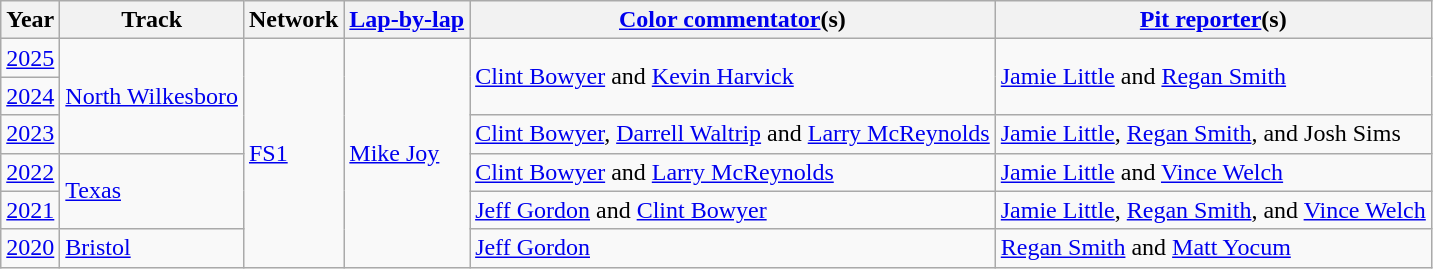<table class="wikitable">
<tr>
<th>Year</th>
<th>Track</th>
<th>Network</th>
<th><a href='#'>Lap-by-lap</a></th>
<th><a href='#'>Color commentator</a>(s)</th>
<th><a href='#'>Pit reporter</a>(s)</th>
</tr>
<tr>
<td><a href='#'>2025</a></td>
<td rowspan="3"><a href='#'>North Wilkesboro</a></td>
<td rowspan=6><a href='#'>FS1</a></td>
<td rowspan=6><a href='#'>Mike Joy</a></td>
<td rowspan=2><a href='#'>Clint Bowyer</a> and <a href='#'>Kevin Harvick</a></td>
<td rowspan=2><a href='#'>Jamie Little</a> and <a href='#'>Regan Smith</a></td>
</tr>
<tr>
<td><a href='#'>2024</a></td>
</tr>
<tr>
<td><a href='#'>2023</a></td>
<td><a href='#'>Clint Bowyer</a>, <a href='#'>Darrell Waltrip</a> and <a href='#'>Larry McReynolds</a></td>
<td><a href='#'>Jamie Little</a>, <a href='#'>Regan Smith</a>, and Josh Sims</td>
</tr>
<tr>
<td><a href='#'>2022</a></td>
<td rowspan="2"><a href='#'>Texas</a></td>
<td><a href='#'>Clint Bowyer</a> and <a href='#'>Larry McReynolds</a></td>
<td><a href='#'>Jamie Little</a> and <a href='#'>Vince Welch</a></td>
</tr>
<tr>
<td><a href='#'>2021</a></td>
<td><a href='#'>Jeff Gordon</a> and <a href='#'>Clint Bowyer</a></td>
<td><a href='#'>Jamie Little</a>, <a href='#'>Regan Smith</a>, and <a href='#'>Vince Welch</a></td>
</tr>
<tr>
<td><a href='#'>2020</a></td>
<td><a href='#'>Bristol</a></td>
<td><a href='#'>Jeff Gordon</a></td>
<td><a href='#'>Regan Smith</a> and <a href='#'>Matt Yocum</a></td>
</tr>
</table>
